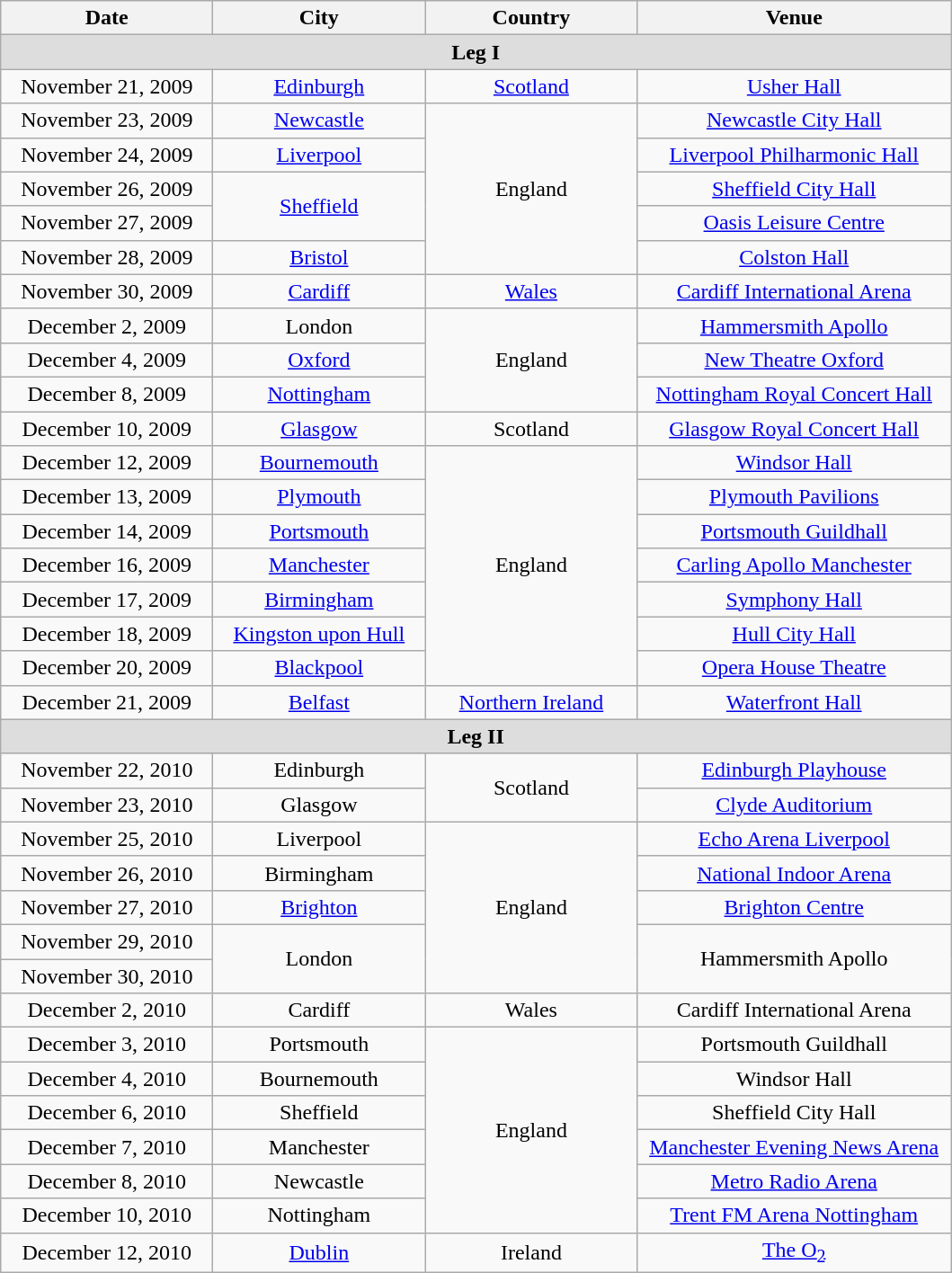<table class="wikitable" style="text-align:center;">
<tr>
<th width="150">Date</th>
<th width="150">City</th>
<th width="150">Country</th>
<th width="225">Venue</th>
</tr>
<tr bgcolor="#DDDDDD">
<td colspan=4><strong>Leg I</strong></td>
</tr>
<tr>
<td>November 21, 2009</td>
<td><a href='#'>Edinburgh</a></td>
<td><a href='#'>Scotland</a></td>
<td><a href='#'>Usher Hall</a></td>
</tr>
<tr>
<td>November 23, 2009</td>
<td><a href='#'>Newcastle</a></td>
<td rowspan="5">England</td>
<td><a href='#'>Newcastle City Hall</a></td>
</tr>
<tr>
<td>November 24, 2009</td>
<td><a href='#'>Liverpool</a></td>
<td><a href='#'>Liverpool Philharmonic Hall</a></td>
</tr>
<tr>
<td>November 26, 2009</td>
<td rowspan="2"><a href='#'>Sheffield</a></td>
<td><a href='#'>Sheffield City Hall</a></td>
</tr>
<tr>
<td>November 27, 2009</td>
<td><a href='#'>Oasis Leisure Centre</a></td>
</tr>
<tr>
<td>November 28, 2009</td>
<td><a href='#'>Bristol</a></td>
<td><a href='#'>Colston Hall</a></td>
</tr>
<tr>
<td>November 30, 2009</td>
<td><a href='#'>Cardiff</a></td>
<td><a href='#'>Wales</a></td>
<td><a href='#'>Cardiff International Arena</a></td>
</tr>
<tr>
<td>December 2, 2009</td>
<td>London</td>
<td rowspan="3">England</td>
<td><a href='#'>Hammersmith Apollo</a></td>
</tr>
<tr>
<td>December 4, 2009</td>
<td><a href='#'>Oxford</a></td>
<td><a href='#'>New Theatre Oxford</a></td>
</tr>
<tr>
<td>December 8, 2009</td>
<td><a href='#'>Nottingham</a></td>
<td><a href='#'>Nottingham Royal Concert Hall</a></td>
</tr>
<tr>
<td>December 10, 2009</td>
<td><a href='#'>Glasgow</a></td>
<td>Scotland</td>
<td><a href='#'>Glasgow Royal Concert Hall</a></td>
</tr>
<tr>
<td>December 12, 2009</td>
<td><a href='#'>Bournemouth</a></td>
<td rowspan="7">England</td>
<td><a href='#'>Windsor Hall</a></td>
</tr>
<tr>
<td>December 13, 2009</td>
<td><a href='#'>Plymouth</a></td>
<td><a href='#'>Plymouth Pavilions</a></td>
</tr>
<tr>
<td>December 14, 2009</td>
<td><a href='#'>Portsmouth</a></td>
<td><a href='#'>Portsmouth Guildhall</a></td>
</tr>
<tr>
<td>December 16, 2009</td>
<td><a href='#'>Manchester</a></td>
<td><a href='#'>Carling Apollo Manchester</a></td>
</tr>
<tr>
<td>December 17, 2009</td>
<td><a href='#'>Birmingham</a></td>
<td><a href='#'>Symphony Hall</a></td>
</tr>
<tr>
<td>December 18, 2009</td>
<td><a href='#'>Kingston upon Hull</a></td>
<td><a href='#'>Hull City Hall</a></td>
</tr>
<tr>
<td>December 20, 2009</td>
<td><a href='#'>Blackpool</a></td>
<td><a href='#'>Opera House Theatre</a></td>
</tr>
<tr>
<td>December 21, 2009</td>
<td><a href='#'>Belfast</a></td>
<td><a href='#'>Northern Ireland</a></td>
<td><a href='#'>Waterfront Hall</a></td>
</tr>
<tr bgcolor="#DDDDDD">
<td colspan=4><strong>Leg II</strong></td>
</tr>
<tr>
<td>November 22, 2010</td>
<td>Edinburgh</td>
<td rowspan="2">Scotland</td>
<td><a href='#'>Edinburgh Playhouse</a></td>
</tr>
<tr>
<td>November 23, 2010</td>
<td>Glasgow</td>
<td><a href='#'>Clyde Auditorium</a></td>
</tr>
<tr>
<td>November 25, 2010</td>
<td>Liverpool</td>
<td rowspan="5">England</td>
<td><a href='#'>Echo Arena Liverpool</a></td>
</tr>
<tr>
<td>November 26, 2010</td>
<td>Birmingham</td>
<td><a href='#'>National Indoor Arena</a></td>
</tr>
<tr>
<td>November 27, 2010</td>
<td><a href='#'>Brighton</a></td>
<td><a href='#'>Brighton Centre</a></td>
</tr>
<tr>
<td>November 29, 2010</td>
<td rowspan="2">London</td>
<td rowspan="2">Hammersmith Apollo</td>
</tr>
<tr>
<td>November 30, 2010</td>
</tr>
<tr>
<td>December 2, 2010</td>
<td>Cardiff</td>
<td>Wales</td>
<td>Cardiff International Arena</td>
</tr>
<tr>
<td>December 3, 2010</td>
<td>Portsmouth</td>
<td rowspan="6">England</td>
<td>Portsmouth Guildhall</td>
</tr>
<tr>
<td>December 4, 2010</td>
<td>Bournemouth</td>
<td>Windsor Hall</td>
</tr>
<tr>
<td>December 6, 2010</td>
<td>Sheffield</td>
<td>Sheffield City Hall</td>
</tr>
<tr>
<td>December 7, 2010</td>
<td>Manchester</td>
<td><a href='#'>Manchester Evening News Arena</a></td>
</tr>
<tr>
<td>December 8, 2010</td>
<td>Newcastle</td>
<td><a href='#'>Metro Radio Arena</a></td>
</tr>
<tr>
<td>December 10, 2010</td>
<td>Nottingham</td>
<td><a href='#'>Trent FM Arena Nottingham</a></td>
</tr>
<tr>
<td>December 12, 2010</td>
<td><a href='#'>Dublin</a></td>
<td>Ireland</td>
<td><a href='#'>The O<sub>2</sub></a></td>
</tr>
</table>
